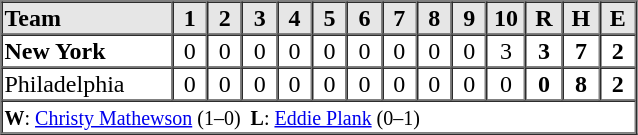<table border=1 cellspacing=0 width=425 style="margin-left:3em;">
<tr style="text-align:center; background-color:#e6e6e6;">
<th align=left width=125>Team</th>
<th width=25>1</th>
<th width=25>2</th>
<th width=25>3</th>
<th width=25>4</th>
<th width=25>5</th>
<th width=25>6</th>
<th width=25>7</th>
<th width=25>8</th>
<th width=25>9</th>
<th width=25>10</th>
<th width=25>R</th>
<th width=25>H</th>
<th width=25>E</th>
</tr>
<tr style="text-align:center;">
<td align=left><strong>New York</strong></td>
<td>0</td>
<td>0</td>
<td>0</td>
<td>0</td>
<td>0</td>
<td>0</td>
<td>0</td>
<td>0</td>
<td>0</td>
<td>3</td>
<td><strong>3</strong></td>
<td><strong>7</strong></td>
<td><strong>2</strong></td>
</tr>
<tr style="text-align:center;">
<td align=left>Philadelphia</td>
<td>0</td>
<td>0</td>
<td>0</td>
<td>0</td>
<td>0</td>
<td>0</td>
<td>0</td>
<td>0</td>
<td>0</td>
<td>0</td>
<td><strong>0</strong></td>
<td><strong>8</strong></td>
<td><strong>2</strong></td>
</tr>
<tr style="text-align:left;">
<td colspan=14><small><strong>W</strong>: <a href='#'>Christy Mathewson</a> (1–0)  <strong>L</strong>: <a href='#'>Eddie Plank</a> (0–1)</small></td>
</tr>
</table>
